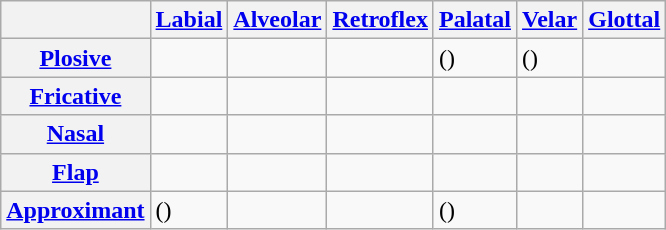<table class="wikitable">
<tr>
<th></th>
<th><a href='#'>Labial</a></th>
<th><a href='#'>Alveolar</a></th>
<th><a href='#'>Retroflex</a></th>
<th><a href='#'>Palatal</a></th>
<th><a href='#'>Velar</a></th>
<th><a href='#'>Glottal</a></th>
</tr>
<tr>
<th><a href='#'>Plosive</a></th>
<td> </td>
<td> </td>
<td></td>
<td> ()</td>
<td> ()</td>
<td></td>
</tr>
<tr>
<th><a href='#'>Fricative</a></th>
<td></td>
<td></td>
<td></td>
<td></td>
<td></td>
<td></td>
</tr>
<tr>
<th><a href='#'>Nasal</a></th>
<td></td>
<td></td>
<td></td>
<td></td>
<td></td>
<td></td>
</tr>
<tr>
<th><a href='#'>Flap</a></th>
<td></td>
<td></td>
<td></td>
<td></td>
<td></td>
<td></td>
</tr>
<tr>
<th><a href='#'>Approximant</a></th>
<td>()</td>
<td></td>
<td></td>
<td>()</td>
<td></td>
<td></td>
</tr>
</table>
